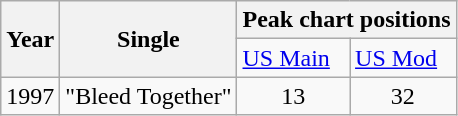<table class="wikitable" border="1">
<tr>
<th rowspan="2">Year</th>
<th rowspan="2">Single</th>
<th colspan="2">Peak chart positions</th>
</tr>
<tr>
<td><a href='#'>US Main</a></td>
<td><a href='#'>US Mod</a><br></td>
</tr>
<tr>
<td>1997</td>
<td>"Bleed Together"</td>
<td align="center">13</td>
<td align="center">32</td>
</tr>
</table>
